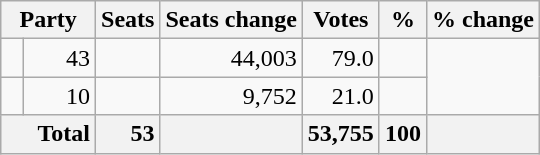<table class="wikitable sortable">
<tr>
<th colspan=2>Party</th>
<th>Seats</th>
<th>Seats change</th>
<th>Votes</th>
<th>%</th>
<th>% change</th>
</tr>
<tr>
<td></td>
<td align=right>43</td>
<td align=right></td>
<td align=right>44,003</td>
<td align=right>79.0</td>
<td align=right></td>
</tr>
<tr>
<td></td>
<td align=right>10</td>
<td align=right></td>
<td align=right>9,752</td>
<td align=right>21.0</td>
<td align=right></td>
</tr>
<tr class="sortbottom" style="font-weight: bold; text-align: right; background: #f2f2f2;">
<th colspan="2" style="padding-left: 1.5em; text-align: left;">Total</th>
<td align=right>53</td>
<td align=right></td>
<td align=right>53,755</td>
<td align=right>100</td>
<td align=right></td>
</tr>
</table>
